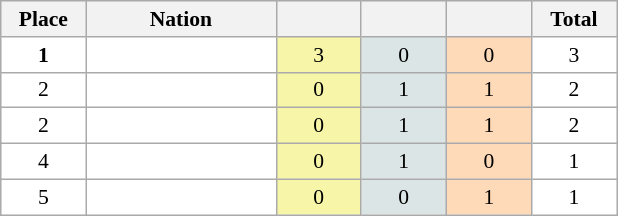<table class=wikitable style="border:1px solid #AAAAAA;font-size:90%">
<tr bgcolor="#EFEFEF">
<th width=50>Place</th>
<th width=120>Nation</th>
<th width=50></th>
<th width=50></th>
<th width=50></th>
<th width=50>Total</th>
</tr>
<tr align="center" valign="top" bgcolor="#FFFFFF">
<td><strong>1</strong></td>
<td align="left"><strong></strong></td>
<td style="background:#F7F6A8;">3</td>
<td style="background:#DCE5E5;">0</td>
<td style="background:#FFDAB9;">0</td>
<td>3</td>
</tr>
<tr align="center" valign="top" bgcolor="#FFFFFF">
<td>2</td>
<td align="left"></td>
<td style="background:#F7F6A8;">0</td>
<td style="background:#DCE5E5;">1</td>
<td style="background:#FFDAB9;">1</td>
<td>2</td>
</tr>
<tr align="center" valign="top" bgcolor="#FFFFFF">
<td>2</td>
<td align="left"></td>
<td style="background:#F7F6A8;">0</td>
<td style="background:#DCE5E5;">1</td>
<td style="background:#FFDAB9;">1</td>
<td>2</td>
</tr>
<tr align="center" valign="top" bgcolor="#FFFFFF">
<td>4</td>
<td align="left"></td>
<td style="background:#F7F6A8;">0</td>
<td style="background:#DCE5E5;">1</td>
<td style="background:#FFDAB9;">0</td>
<td>1</td>
</tr>
<tr align="center" valign="top" bgcolor="#FFFFFF">
<td>5</td>
<td align="left"></td>
<td style="background:#F7F6A8;">0</td>
<td style="background:#DCE5E5;">0</td>
<td style="background:#FFDAB9;">1</td>
<td>1</td>
</tr>
</table>
